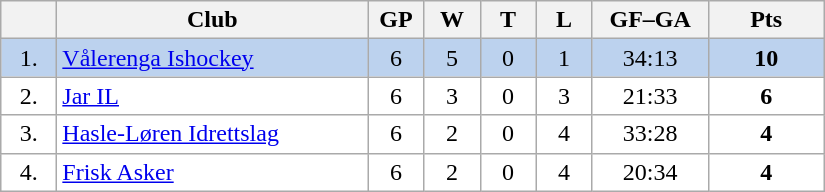<table class="wikitable">
<tr>
<th width="30"></th>
<th width="200">Club</th>
<th width="30">GP</th>
<th width="30">W</th>
<th width="30">T</th>
<th width="30">L</th>
<th width="70">GF–GA</th>
<th width="70">Pts</th>
</tr>
<tr bgcolor="#BCD2EE" align="center">
<td>1.</td>
<td align="left"><a href='#'>Vålerenga Ishockey</a></td>
<td>6</td>
<td>5</td>
<td>0</td>
<td>1</td>
<td>34:13</td>
<td><strong>10</strong></td>
</tr>
<tr bgcolor="#FFFFFF" align="center">
<td>2.</td>
<td align="left"><a href='#'>Jar IL</a></td>
<td>6</td>
<td>3</td>
<td>0</td>
<td>3</td>
<td>21:33</td>
<td><strong>6</strong></td>
</tr>
<tr bgcolor="#FFFFFF" align="center">
<td>3.</td>
<td align="left"><a href='#'>Hasle-Løren Idrettslag</a></td>
<td>6</td>
<td>2</td>
<td>0</td>
<td>4</td>
<td>33:28</td>
<td><strong>4</strong></td>
</tr>
<tr bgcolor="#FFFFFF" align="center">
<td>4.</td>
<td align="left"><a href='#'>Frisk Asker</a></td>
<td>6</td>
<td>2</td>
<td>0</td>
<td>4</td>
<td>20:34</td>
<td><strong>4</strong></td>
</tr>
</table>
